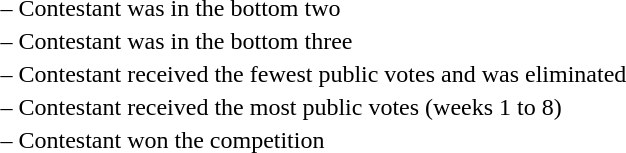<table>
<tr>
<td> –</td>
<td>Contestant was in the bottom two</td>
</tr>
<tr>
<td> –</td>
<td>Contestant was in the bottom three</td>
</tr>
<tr>
<td> –</td>
<td>Contestant received the fewest public votes and was eliminated</td>
</tr>
<tr>
<td> –</td>
<td>Contestant received the most public votes (weeks 1 to 8)</td>
</tr>
<tr>
<td> –</td>
<td>Contestant won the competition</td>
</tr>
</table>
